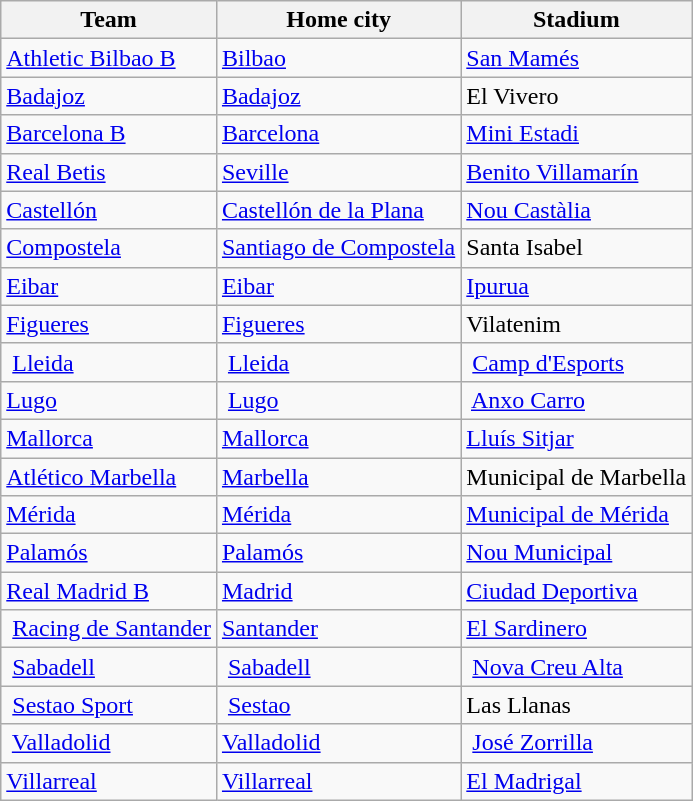<table class="wikitable sortable">
<tr>
<th>Team</th>
<th>Home city</th>
<th>Stadium</th>
</tr>
<tr>
<td><a href='#'>Athletic Bilbao B</a></td>
<td><a href='#'>Bilbao</a></td>
<td><a href='#'>San Mamés</a></td>
</tr>
<tr>
<td><a href='#'>Badajoz</a></td>
<td><a href='#'>Badajoz</a></td>
<td>El Vivero</td>
</tr>
<tr>
<td><a href='#'>Barcelona B</a></td>
<td><a href='#'>Barcelona</a></td>
<td><a href='#'>Mini Estadi</a></td>
</tr>
<tr>
<td><a href='#'>Real Betis</a></td>
<td><a href='#'>Seville</a></td>
<td><a href='#'>Benito Villamarín</a></td>
</tr>
<tr>
<td><a href='#'>Castellón</a></td>
<td><a href='#'>Castellón de la Plana</a></td>
<td><a href='#'>Nou Castàlia</a></td>
</tr>
<tr>
<td><a href='#'>Compostela</a></td>
<td><a href='#'>Santiago de Compostela</a></td>
<td>Santa Isabel</td>
</tr>
<tr>
<td><a href='#'>Eibar</a></td>
<td><a href='#'>Eibar</a></td>
<td><a href='#'>Ipurua</a></td>
</tr>
<tr>
<td><a href='#'>Figueres</a></td>
<td><a href='#'>Figueres</a></td>
<td>Vilatenim</td>
</tr>
<tr>
<td> <a href='#'>Lleida</a></td>
<td> <a href='#'>Lleida</a></td>
<td> <a href='#'>Camp d'Esports</a></td>
</tr>
<tr>
<td><a href='#'>Lugo</a></td>
<td> <a href='#'>Lugo</a></td>
<td> <a href='#'>Anxo Carro</a></td>
</tr>
<tr>
<td><a href='#'>Mallorca</a></td>
<td><a href='#'>Mallorca</a></td>
<td><a href='#'>Lluís Sitjar</a></td>
</tr>
<tr>
<td><a href='#'>Atlético Marbella</a></td>
<td><a href='#'>Marbella</a></td>
<td>Municipal de Marbella</td>
</tr>
<tr>
<td><a href='#'>Mérida</a></td>
<td><a href='#'>Mérida</a></td>
<td><a href='#'>Municipal de Mérida</a></td>
</tr>
<tr>
<td><a href='#'>Palamós</a></td>
<td><a href='#'>Palamós</a></td>
<td><a href='#'>Nou Municipal</a></td>
</tr>
<tr>
<td><a href='#'>Real Madrid B</a></td>
<td><a href='#'>Madrid</a></td>
<td><a href='#'>Ciudad Deportiva</a></td>
</tr>
<tr>
<td> <a href='#'>Racing de Santander</a></td>
<td><a href='#'>Santander</a></td>
<td><a href='#'>El Sardinero</a></td>
</tr>
<tr>
<td> <a href='#'>Sabadell</a></td>
<td> <a href='#'>Sabadell</a></td>
<td> <a href='#'>Nova Creu Alta</a></td>
</tr>
<tr>
<td> <a href='#'>Sestao Sport</a></td>
<td> <a href='#'>Sestao</a></td>
<td>Las Llanas</td>
</tr>
<tr>
<td> <a href='#'>Valladolid</a></td>
<td><a href='#'>Valladolid</a></td>
<td> <a href='#'>José Zorrilla</a></td>
</tr>
<tr>
<td><a href='#'>Villarreal</a></td>
<td><a href='#'>Villarreal</a></td>
<td><a href='#'>El Madrigal</a></td>
</tr>
</table>
